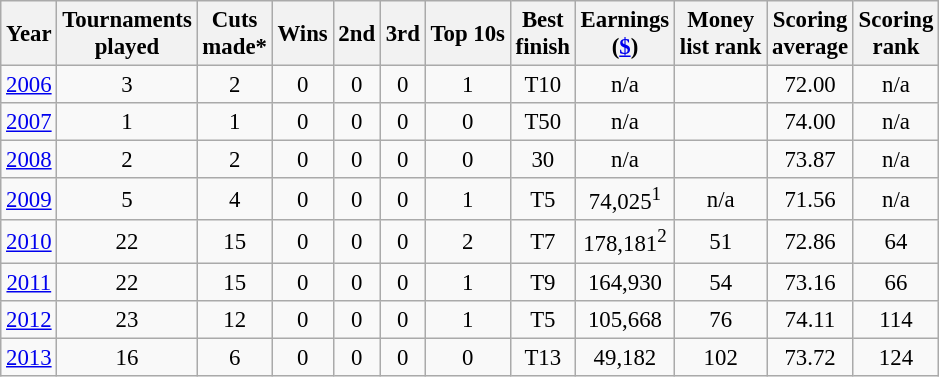<table class="wikitable" style="text-align:center; font-size: 95%;">
<tr>
<th>Year</th>
<th>Tournaments <br>played</th>
<th>Cuts <br>made*</th>
<th>Wins</th>
<th>2nd</th>
<th>3rd</th>
<th>Top 10s</th>
<th>Best <br>finish</th>
<th>Earnings<br>(<a href='#'>$</a>)</th>
<th>Money <br>list rank</th>
<th>Scoring <br>average</th>
<th>Scoring<br>rank</th>
</tr>
<tr>
<td><a href='#'>2006</a></td>
<td>3</td>
<td>2</td>
<td>0</td>
<td>0</td>
<td>0</td>
<td>1</td>
<td>T10</td>
<td>n/a</td>
<td></td>
<td>72.00</td>
<td>n/a</td>
</tr>
<tr>
<td><a href='#'>2007</a></td>
<td>1</td>
<td>1</td>
<td>0</td>
<td>0</td>
<td>0</td>
<td>0</td>
<td>T50</td>
<td>n/a</td>
<td></td>
<td>74.00</td>
<td>n/a</td>
</tr>
<tr>
<td><a href='#'>2008</a></td>
<td>2</td>
<td>2</td>
<td>0</td>
<td>0</td>
<td>0</td>
<td>0</td>
<td>30</td>
<td>n/a</td>
<td></td>
<td>73.87</td>
<td>n/a</td>
</tr>
<tr>
<td><a href='#'>2009</a></td>
<td>5</td>
<td>4</td>
<td>0</td>
<td>0</td>
<td>0</td>
<td>1</td>
<td>T5</td>
<td>74,025<sup>1</sup></td>
<td>n/a</td>
<td>71.56</td>
<td>n/a</td>
</tr>
<tr>
<td><a href='#'>2010</a></td>
<td>22</td>
<td>15</td>
<td>0</td>
<td>0</td>
<td>0</td>
<td>2</td>
<td>T7</td>
<td>178,181<sup>2</sup></td>
<td>51</td>
<td>72.86</td>
<td>64</td>
</tr>
<tr>
<td><a href='#'>2011</a></td>
<td>22</td>
<td>15</td>
<td>0</td>
<td>0</td>
<td>0</td>
<td>1</td>
<td>T9</td>
<td>164,930</td>
<td>54</td>
<td>73.16</td>
<td>66</td>
</tr>
<tr>
<td><a href='#'>2012</a></td>
<td>23</td>
<td>12</td>
<td>0</td>
<td>0</td>
<td>0</td>
<td>1</td>
<td>T5</td>
<td>105,668</td>
<td>76</td>
<td>74.11</td>
<td>114</td>
</tr>
<tr>
<td><a href='#'>2013</a></td>
<td>16</td>
<td>6</td>
<td>0</td>
<td>0</td>
<td>0</td>
<td>0</td>
<td>T13</td>
<td>49,182</td>
<td>102</td>
<td>73.72</td>
<td>124</td>
</tr>
</table>
